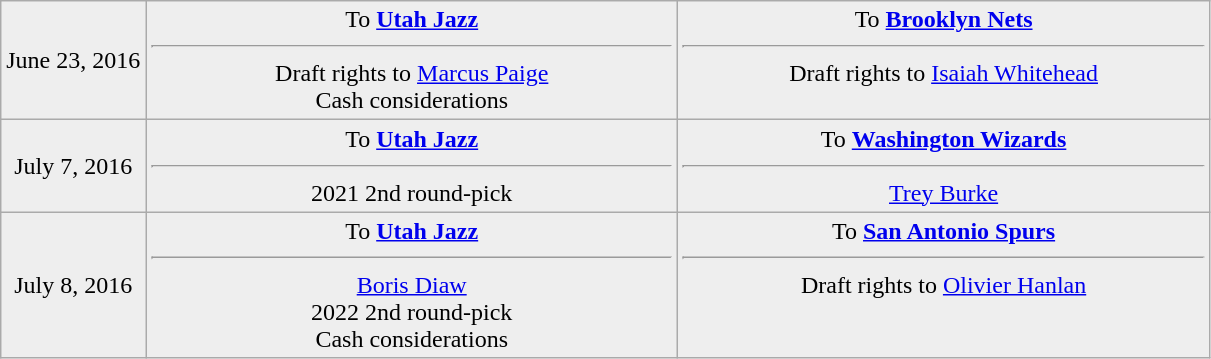<table class="wikitable sortable sortable" style="text-align: center">
<tr style="background:#eee;">
<td style="width:12%">June 23, 2016</td>
<td style="width:44%; vertical-align:top;">To <strong><a href='#'>Utah Jazz</a></strong><hr>Draft rights to <a href='#'>Marcus Paige</a><br>Cash considerations</td>
<td style="width:44%; vertical-align:top;">To <strong><a href='#'>Brooklyn Nets</a></strong><hr>Draft rights to <a href='#'>Isaiah Whitehead</a></td>
</tr>
<tr style="background:#eee;">
<td style="width:12%">July 7, 2016</td>
<td style="width:44%; vertical-align:top;">To <strong><a href='#'>Utah Jazz</a></strong><hr>2021 2nd round-pick</td>
<td style="width:44%; vertical-align:top;">To <strong><a href='#'>Washington Wizards</a></strong><hr><a href='#'>Trey Burke</a></td>
</tr>
<tr style="background:#eee;">
<td style="width:12%">July 8, 2016</td>
<td style="width:44%; vertical-align:top;">To <strong><a href='#'>Utah Jazz</a></strong><hr><a href='#'>Boris Diaw</a><br>2022 2nd round-pick<br>Cash considerations</td>
<td style="width:44%; vertical-align:top;">To <strong><a href='#'>San Antonio Spurs</a></strong><hr>Draft rights to <a href='#'>Olivier Hanlan</a></td>
</tr>
</table>
